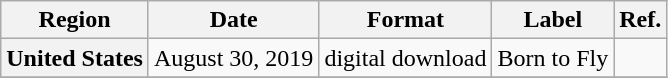<table class="wikitable plainrowheaders">
<tr>
<th scope="col">Region</th>
<th scope="col">Date</th>
<th scope="col">Format</th>
<th scope="col">Label</th>
<th scope="col">Ref.</th>
</tr>
<tr>
<th scope="row">United States</th>
<td>August 30, 2019</td>
<td>digital download</td>
<td>Born to Fly</td>
<td style="text-align:center;"></td>
</tr>
<tr>
</tr>
</table>
